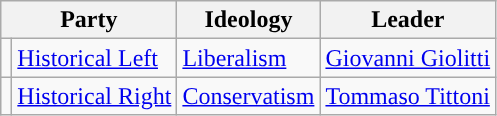<table class=wikitable style="font-size:100%">
<tr>
<th colspan=2>Party</th>
<th>Ideology</th>
<th>Leader</th>
</tr>
<tr>
<td style="color:inherit;background:"></td>
<td><a href='#'>Historical Left</a></td>
<td><a href='#'>Liberalism</a></td>
<td><a href='#'>Giovanni Giolitti</a></td>
</tr>
<tr>
<td style="color:inherit;background:"></td>
<td><a href='#'>Historical Right</a></td>
<td><a href='#'>Conservatism</a></td>
<td><a href='#'>Tommaso Tittoni</a></td>
</tr>
</table>
